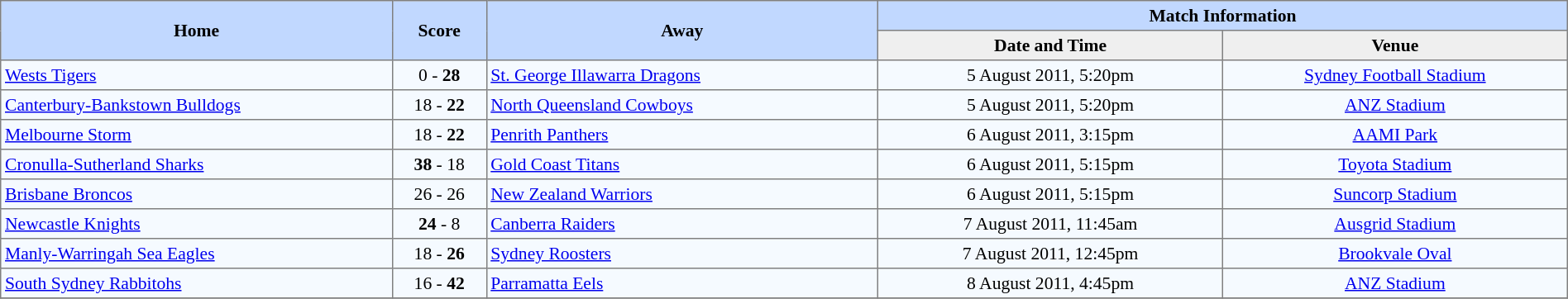<table border=1 style="border-collapse:collapse; font-size:90%; text-align:center;" cellpadding=3 cellspacing=0 width=100%>
<tr bgcolor=#C1D8FF>
<th rowspan=2 width=25%>Home</th>
<th rowspan=2 width=6%>Score</th>
<th rowspan=2 width=25%>Away</th>
<th colspan=6>Match Information</th>
</tr>
<tr bgcolor=#EFEFEF>
<th width=22%>Date and Time</th>
<th width=22%>Venue</th>
</tr>
<tr align=center bgcolor=#F5FAFF>
<td align=left> <a href='#'>Wests Tigers</a></td>
<td>0 - <strong>28</strong></td>
<td align=left> <a href='#'>St. George Illawarra Dragons</a></td>
<td>5 August 2011, 5:20pm</td>
<td><a href='#'>Sydney Football Stadium</a></td>
</tr>
<tr align=center bgcolor=#F5FAFF>
<td align=left> <a href='#'>Canterbury-Bankstown Bulldogs</a></td>
<td>18 - <strong>22</strong></td>
<td align=left> <a href='#'>North Queensland Cowboys</a></td>
<td>5 August 2011, 5:20pm</td>
<td><a href='#'>ANZ Stadium</a></td>
</tr>
<tr align=center bgcolor=#F5FAFF>
<td align=left> <a href='#'>Melbourne Storm</a></td>
<td>18 - <strong>22</strong></td>
<td align=left> <a href='#'>Penrith Panthers</a></td>
<td>6 August 2011, 3:15pm</td>
<td><a href='#'>AAMI Park</a></td>
</tr>
<tr align=center bgcolor=#F5FAFF>
<td align=left> <a href='#'>Cronulla-Sutherland Sharks</a></td>
<td><strong>38</strong> - 18</td>
<td align=left> <a href='#'>Gold Coast Titans</a></td>
<td>6 August 2011, 5:15pm</td>
<td><a href='#'>Toyota Stadium</a></td>
</tr>
<tr align=center bgcolor=#F5FAFF>
<td align=left> <a href='#'>Brisbane Broncos</a></td>
<td>26 - 26</td>
<td align=left> <a href='#'>New Zealand Warriors</a></td>
<td>6 August 2011, 5:15pm</td>
<td><a href='#'>Suncorp Stadium</a></td>
</tr>
<tr align=center bgcolor=#F5FAFF>
<td align=left> <a href='#'>Newcastle Knights</a></td>
<td><strong>24</strong> - 8</td>
<td align=left> <a href='#'>Canberra Raiders</a></td>
<td>7 August 2011, 11:45am</td>
<td><a href='#'>Ausgrid Stadium</a></td>
</tr>
<tr align=center bgcolor=#F5FAFF>
<td align=left> <a href='#'>Manly-Warringah Sea Eagles</a></td>
<td>18 - <strong>26</strong></td>
<td align=left> <a href='#'>Sydney Roosters</a></td>
<td>7 August 2011, 12:45pm</td>
<td><a href='#'>Brookvale Oval</a></td>
</tr>
<tr align=center bgcolor=#F5FAFF>
<td align=left> <a href='#'>South Sydney Rabbitohs</a></td>
<td>16 - <strong>42</strong></td>
<td align=left> <a href='#'>Parramatta Eels</a></td>
<td>8 August 2011, 4:45pm</td>
<td><a href='#'>ANZ Stadium</a></td>
</tr>
<tr>
</tr>
</table>
